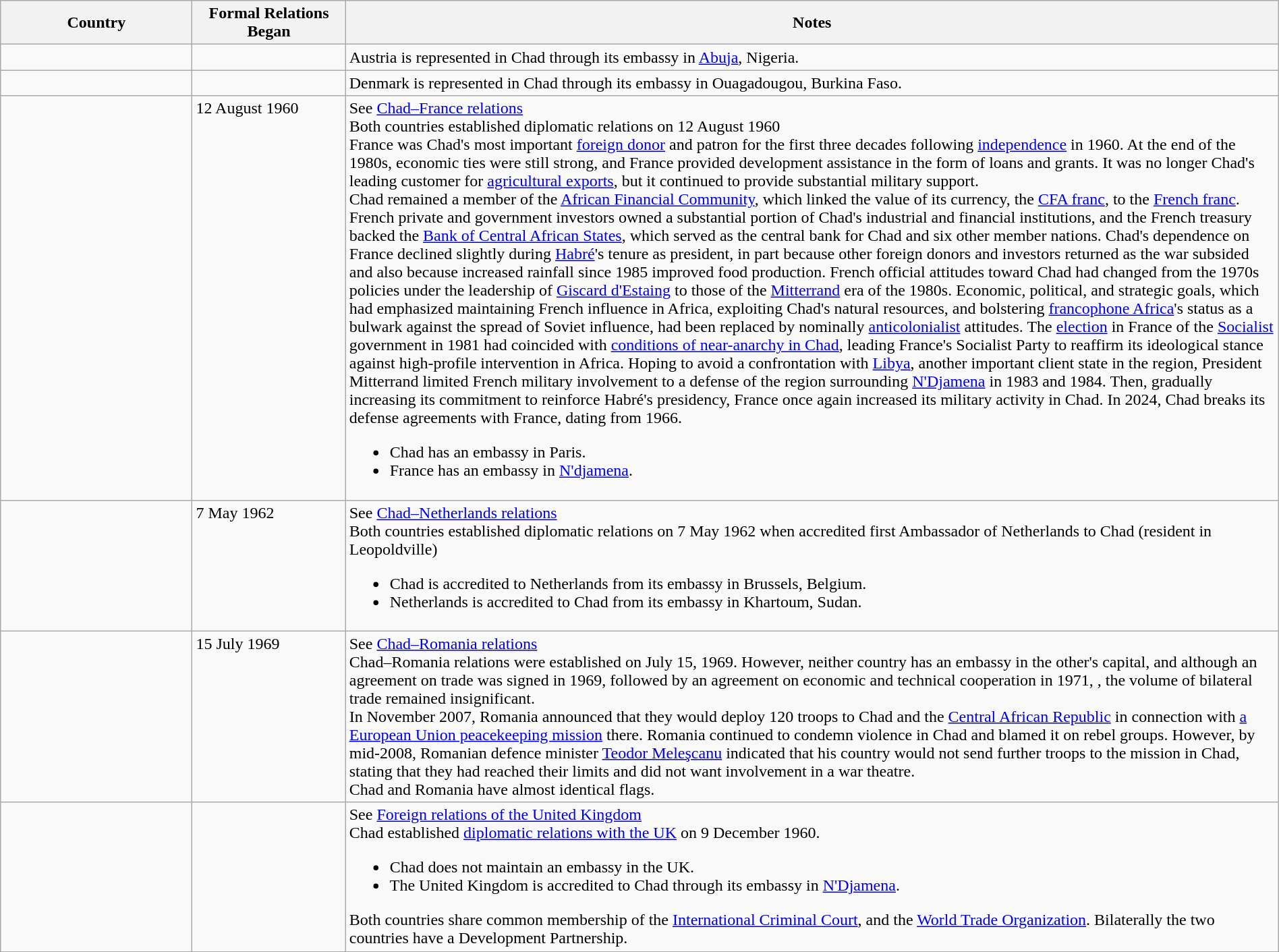<table class="wikitable sortable" style="width:100%; margin:auto;">
<tr>
<th style="width:15%;">Country</th>
<th style="width:12%;">Formal Relations Began</th>
<th>Notes</th>
</tr>
<tr>
<td></td>
<td></td>
<td>Austria is represented in Chad through its embassy in <a href='#'>Abuja</a>, Nigeria.</td>
</tr>
<tr>
<td></td>
<td></td>
<td>Denmark is represented in Chad through its embassy in Ouagadougou, Burkina Faso.</td>
</tr>
<tr valign="top">
<td></td>
<td>12 August 1960</td>
<td>See <a href='#'>Chad–France relations</a><br>Both countries established diplomatic relations on 12 August 1960<br>France was Chad's most important <a href='#'>foreign donor</a> and patron for the first three decades following <a href='#'>independence</a> in 1960. At the end of the 1980s, economic ties were still strong, and France provided development assistance in the form of loans and grants. It was no longer Chad's leading customer for <a href='#'>agricultural exports</a>, but it continued to provide substantial military support.<br>Chad remained a member of the <a href='#'>African Financial Community</a>, which linked the value of its currency, the <a href='#'>CFA franc</a>, to the <a href='#'>French franc</a>. French private and government investors owned a substantial portion of Chad's industrial and financial institutions, and the French treasury backed the <a href='#'>Bank of Central African States</a>, which served as the central bank for Chad and six other member nations. Chad's dependence on France declined slightly during <a href='#'>Habré</a>'s tenure as president, in part because other foreign donors and investors returned as the war subsided and also because increased rainfall since 1985 improved food production. French official attitudes toward Chad had changed from the 1970s policies under the leadership of <a href='#'>Giscard d'Estaing</a> to those of the <a href='#'>Mitterrand</a> era of the 1980s. Economic, political, and strategic goals, which had emphasized maintaining French influence in Africa, exploiting Chad's natural resources, and bolstering <a href='#'>francophone Africa</a>'s status as a bulwark against the spread of Soviet influence, had been replaced by nominally <a href='#'>anticolonialist</a> attitudes. The <a href='#'>election</a> in France of the <a href='#'>Socialist</a> government in 1981 had coincided with <a href='#'>conditions of near-anarchy in Chad</a>, leading France's Socialist Party to reaffirm its ideological stance against high-profile intervention in Africa. Hoping to avoid a confrontation with <a href='#'>Libya</a>, another important client state in the region, President Mitterrand limited French military involvement to a defense of the region surrounding <a href='#'>N'Djamena</a> in 1983 and 1984. Then, gradually increasing its commitment to reinforce Habré's presidency, France once again increased its military activity in Chad. In 2024, Chad breaks its defense agreements with France, dating from 1966.<ul><li>Chad has an embassy in Paris.</li><li>France has an embassy in <a href='#'>N'djamena</a>.</li></ul></td>
</tr>
<tr valign="top">
<td></td>
<td>7 May 1962</td>
<td>See <a href='#'>Chad–Netherlands relations</a><br>Both countries established diplomatic relations on 7 May 1962 when accredited first Ambassador of Netherlands to Chad (resident in Leopoldville)<ul><li>Chad is accredited to Netherlands from its embassy in Brussels, Belgium.</li><li>Netherlands is accredited to Chad from its embassy in Khartoum, Sudan.</li></ul></td>
</tr>
<tr valign="top">
<td></td>
<td>15 July 1969</td>
<td>See <a href='#'>Chad–Romania relations</a><br>Chad–Romania relations were established on July 15, 1969. However, neither country has an embassy in the other's capital, and although an agreement on trade was signed in 1969, followed by an agreement on economic and technical cooperation in 1971, , the volume of bilateral trade remained insignificant.<br>In November 2007, Romania announced that they would deploy 120 troops to Chad and the <a href='#'>Central African Republic</a> in connection with <a href='#'>a European Union peacekeeping mission</a> there. Romania continued to condemn violence in Chad and blamed it on rebel groups. However, by mid-2008, Romanian defence minister <a href='#'>Teodor Meleşcanu</a> indicated that his country would not send further troops to the mission in Chad, stating that they had reached their limits and did not want involvement in a war theatre.<br>Chad and Romania have almost identical flags.</td>
</tr>
<tr valign="top">
<td></td>
<td></td>
<td>See <a href='#'>Foreign relations of the United Kingdom</a><br>Chad established <a href='#'>diplomatic relations with the UK</a> on 9 December 1960.<ul><li>Chad does not maintain an embassy in the UK.</li><li>The United Kingdom is accredited to Chad through its embassy in <a href='#'>N'Djamena</a>.</li></ul>Both countries share common membership of the <a href='#'>International Criminal Court</a>, and the <a href='#'>World Trade Organization</a>. Bilaterally the two countries have a Development Partnership.</td>
</tr>
</table>
